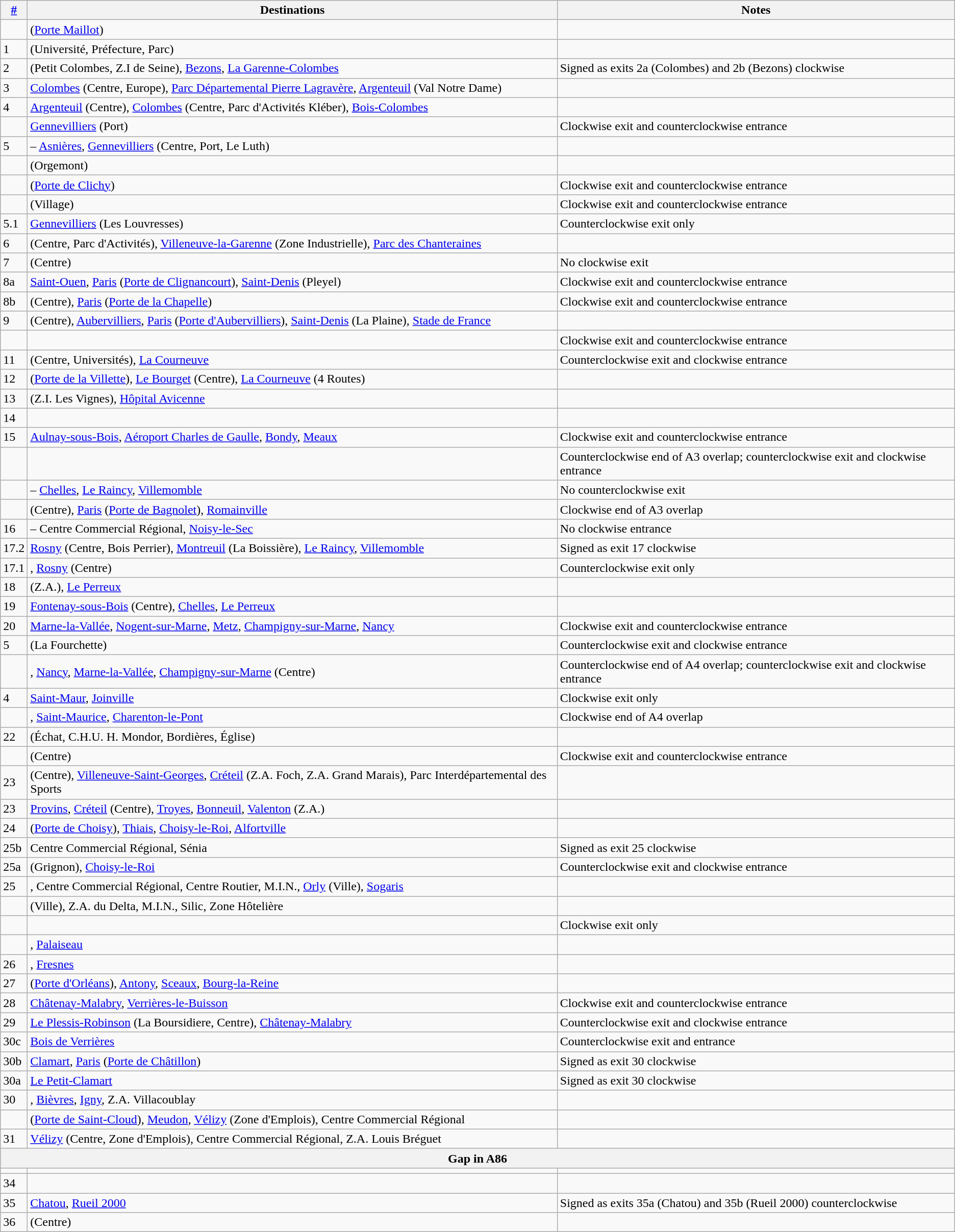<table class="wikitable" border="1">
<tr>
<th><a href='#'>#</a></th>
<th>Destinations</th>
<th>Notes</th>
</tr>
<tr>
<td></td>
<td> (<a href='#'>Porte Maillot</a>)</td>
<td></td>
</tr>
<tr>
<td>1</td>
<td> (Université, Préfecture, Parc)</td>
<td></td>
</tr>
<tr>
<td>2</td>
<td> (Petit Colombes, Z.I de Seine), <a href='#'>Bezons</a>, <a href='#'>La Garenne-Colombes</a></td>
<td>Signed as exits 2a (Colombes) and 2b (Bezons) clockwise</td>
</tr>
<tr>
<td>3</td>
<td><a href='#'>Colombes</a> (Centre, Europe), <a href='#'>Parc Départemental Pierre Lagravère</a>, <a href='#'>Argenteuil</a> (Val Notre Dame)</td>
<td></td>
</tr>
<tr>
<td>4</td>
<td><a href='#'>Argenteuil</a> (Centre), <a href='#'>Colombes</a> (Centre, Parc d'Activités Kléber), <a href='#'>Bois-Colombes</a></td>
<td></td>
</tr>
<tr>
<td></td>
<td><a href='#'>Gennevilliers</a> (Port)</td>
<td>Clockwise exit and counterclockwise entrance</td>
</tr>
<tr>
<td>5</td>
<td> – <a href='#'>Asnières</a>, <a href='#'>Gennevilliers</a> (Centre, Port, Le Luth)</td>
<td></td>
</tr>
<tr>
<td></td>
<td> (Orgemont)</td>
<td></td>
</tr>
<tr>
<td></td>
<td> (<a href='#'>Porte de Clichy</a>)</td>
<td>Clockwise exit and counterclockwise entrance</td>
</tr>
<tr>
<td></td>
<td> (Village)</td>
<td>Clockwise exit and counterclockwise entrance</td>
</tr>
<tr>
<td>5.1</td>
<td><a href='#'>Gennevilliers</a> (Les Louvresses)</td>
<td>Counterclockwise exit only</td>
</tr>
<tr>
<td>6</td>
<td> (Centre, Parc d'Activités), <a href='#'>Villeneuve-la-Garenne</a> (Zone Industrielle), <a href='#'>Parc des Chanteraines</a></td>
<td></td>
</tr>
<tr>
<td>7</td>
<td> (Centre)</td>
<td>No clockwise exit</td>
</tr>
<tr>
<td>8a</td>
<td><a href='#'>Saint-Ouen</a>, <a href='#'>Paris</a> (<a href='#'>Porte de Clignancourt</a>), <a href='#'>Saint-Denis</a> (Pleyel)</td>
<td>Clockwise exit and counterclockwise entrance</td>
</tr>
<tr>
<td>8b</td>
<td> (Centre), <a href='#'>Paris</a> (<a href='#'>Porte de la Chapelle</a>)</td>
<td>Clockwise exit and counterclockwise entrance</td>
</tr>
<tr>
<td>9</td>
<td> (Centre), <a href='#'>Aubervilliers</a>, <a href='#'>Paris</a> (<a href='#'>Porte d'Aubervilliers</a>), <a href='#'>Saint-Denis</a> (La Plaine), <a href='#'>Stade de France</a></td>
<td></td>
</tr>
<tr>
<td></td>
<td></td>
<td>Clockwise exit and counterclockwise entrance</td>
</tr>
<tr>
<td>11</td>
<td> (Centre, Universités), <a href='#'>La Courneuve</a></td>
<td>Counterclockwise exit and clockwise entrance</td>
</tr>
<tr>
<td>12</td>
<td> (<a href='#'>Porte de la Villette</a>), <a href='#'>Le Bourget</a> (Centre), <a href='#'>La Courneuve</a> (4 Routes)</td>
<td></td>
</tr>
<tr>
<td>13</td>
<td> (Z.I. Les Vignes), <a href='#'>Hôpital Avicenne</a></td>
<td></td>
</tr>
<tr>
<td>14</td>
<td></td>
<td></td>
</tr>
<tr>
<td>15</td>
<td><a href='#'>Aulnay-sous-Bois</a>, <a href='#'>Aéroport Charles de Gaulle</a>, <a href='#'>Bondy</a>, <a href='#'>Meaux</a></td>
<td>Clockwise exit and counterclockwise entrance</td>
</tr>
<tr>
<td></td>
<td></td>
<td>Counterclockwise end of A3 overlap; counterclockwise exit and clockwise entrance</td>
</tr>
<tr>
<td></td>
<td> – <a href='#'>Chelles</a>, <a href='#'>Le Raincy</a>, <a href='#'>Villemomble</a></td>
<td>No counterclockwise exit</td>
</tr>
<tr>
<td></td>
<td> (Centre), <a href='#'>Paris</a> (<a href='#'>Porte de Bagnolet</a>), <a href='#'>Romainville</a></td>
<td>Clockwise end of A3 overlap</td>
</tr>
<tr>
<td>16</td>
<td> – Centre Commercial Régional, <a href='#'>Noisy-le-Sec</a></td>
<td>No clockwise entrance</td>
</tr>
<tr>
<td>17.2</td>
<td><a href='#'>Rosny</a> (Centre, Bois Perrier), <a href='#'>Montreuil</a> (La Boissière), <a href='#'>Le Raincy</a>, <a href='#'>Villemomble</a></td>
<td>Signed as exit 17 clockwise</td>
</tr>
<tr>
<td>17.1</td>
<td>, <a href='#'>Rosny</a> (Centre)</td>
<td>Counterclockwise exit only</td>
</tr>
<tr>
<td>18</td>
<td> (Z.A.), <a href='#'>Le Perreux</a></td>
<td></td>
</tr>
<tr>
<td>19</td>
<td><a href='#'>Fontenay-sous-Bois</a> (Centre), <a href='#'>Chelles</a>, <a href='#'>Le Perreux</a></td>
<td></td>
</tr>
<tr>
<td>20</td>
<td><a href='#'>Marne-la-Vallée</a>, <a href='#'>Nogent-sur-Marne</a>, <a href='#'>Metz</a>, <a href='#'>Champigny-sur-Marne</a>, <a href='#'>Nancy</a></td>
<td>Clockwise exit and counterclockwise entrance</td>
</tr>
<tr>
<td>5</td>
<td> (La Fourchette)</td>
<td>Counterclockwise exit and clockwise entrance</td>
</tr>
<tr>
<td></td>
<td>, <a href='#'>Nancy</a>, <a href='#'>Marne-la-Vallée</a>, <a href='#'>Champigny-sur-Marne</a> (Centre)</td>
<td>Counterclockwise end of A4 overlap; counterclockwise exit and clockwise entrance</td>
</tr>
<tr>
<td>4</td>
<td><a href='#'>Saint-Maur</a>, <a href='#'>Joinville</a></td>
<td>Clockwise exit only</td>
</tr>
<tr>
<td></td>
<td>, <a href='#'>Saint-Maurice</a>, <a href='#'>Charenton-le-Pont</a></td>
<td>Clockwise end of A4 overlap</td>
</tr>
<tr>
<td>22</td>
<td> (Échat, C.H.U. H. Mondor, Bordières, Église)</td>
<td></td>
</tr>
<tr>
<td></td>
<td> (Centre)</td>
<td>Clockwise exit and counterclockwise entrance</td>
</tr>
<tr>
<td>23</td>
<td> (Centre), <a href='#'>Villeneuve-Saint-Georges</a>, <a href='#'>Créteil</a> (Z.A. Foch, Z.A. Grand Marais), Parc Interdépartemental des Sports</td>
<td></td>
</tr>
<tr>
<td>23</td>
<td><a href='#'>Provins</a>, <a href='#'>Créteil</a> (Centre), <a href='#'>Troyes</a>, <a href='#'>Bonneuil</a>, <a href='#'>Valenton</a> (Z.A.)</td>
<td></td>
</tr>
<tr>
<td>24</td>
<td> (<a href='#'>Porte de Choisy</a>), <a href='#'>Thiais</a>, <a href='#'>Choisy-le-Roi</a>, <a href='#'>Alfortville</a></td>
<td></td>
</tr>
<tr>
<td>25b</td>
<td>Centre Commercial Régional, Sénia</td>
<td>Signed as exit 25 clockwise</td>
</tr>
<tr>
<td>25a</td>
<td> (Grignon), <a href='#'>Choisy-le-Roi</a></td>
<td>Counterclockwise exit and clockwise entrance</td>
</tr>
<tr>
<td>25</td>
<td>, Centre Commercial Régional, Centre Routier, M.I.N., <a href='#'>Orly</a> (Ville), <a href='#'>Sogaris</a></td>
<td></td>
</tr>
<tr>
<td></td>
<td> (Ville), Z.A. du Delta, M.I.N., Silic, Zone Hôtelière</td>
<td></td>
</tr>
<tr>
<td></td>
<td></td>
<td>Clockwise exit only</td>
</tr>
<tr>
<td></td>
<td>, <a href='#'>Palaiseau</a></td>
<td></td>
</tr>
<tr>
<td>26</td>
<td>, <a href='#'>Fresnes</a></td>
<td></td>
</tr>
<tr>
<td>27</td>
<td> (<a href='#'>Porte d'Orléans</a>), <a href='#'>Antony</a>, <a href='#'>Sceaux</a>, <a href='#'>Bourg-la-Reine</a></td>
<td></td>
</tr>
<tr>
<td>28</td>
<td><a href='#'>Châtenay-Malabry</a>, <a href='#'>Verrières-le-Buisson</a></td>
<td>Clockwise exit and counterclockwise entrance</td>
</tr>
<tr>
<td>29</td>
<td><a href='#'>Le Plessis-Robinson</a> (La Boursidiere, Centre), <a href='#'>Châtenay-Malabry</a></td>
<td>Counterclockwise exit and clockwise entrance</td>
</tr>
<tr>
<td>30c</td>
<td><a href='#'>Bois de Verrières</a></td>
<td>Counterclockwise exit and entrance</td>
</tr>
<tr>
<td>30b</td>
<td><a href='#'>Clamart</a>, <a href='#'>Paris</a> (<a href='#'>Porte de Châtillon</a>)</td>
<td>Signed as exit 30 clockwise</td>
</tr>
<tr>
<td>30a</td>
<td><a href='#'>Le Petit-Clamart</a></td>
<td>Signed as exit 30 clockwise</td>
</tr>
<tr>
<td>30</td>
<td>, <a href='#'>Bièvres</a>, <a href='#'>Igny</a>, Z.A. Villacoublay</td>
<td></td>
</tr>
<tr>
<td></td>
<td> (<a href='#'>Porte de Saint-Cloud</a>), <a href='#'>Meudon</a>, <a href='#'>Vélizy</a> (Zone d'Emplois), Centre Commercial Régional</td>
<td></td>
</tr>
<tr>
<td>31</td>
<td><a href='#'>Vélizy</a> (Centre, Zone d'Emplois), Centre Commercial Régional, Z.A. Louis Bréguet</td>
<td></td>
</tr>
<tr>
<th colspan=3>Gap in A86</th>
</tr>
<tr>
<td></td>
<td></td>
<td></td>
</tr>
<tr>
<td>34</td>
<td></td>
<td></td>
</tr>
<tr>
<td>35</td>
<td><a href='#'>Chatou</a>, <a href='#'>Rueil 2000</a></td>
<td>Signed as exits 35a (Chatou) and 35b (Rueil 2000) counterclockwise</td>
</tr>
<tr>
<td>36</td>
<td> (Centre)</td>
<td></td>
</tr>
</table>
